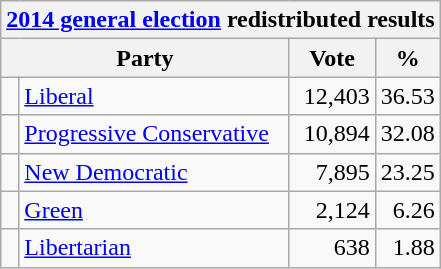<table class="wikitable">
<tr>
<th colspan="4"><a href='#'>2014 general election</a> redistributed results</th>
</tr>
<tr>
<th bgcolor="#DDDDFF" width="130px" colspan="2">Party</th>
<th bgcolor="#DDDDFF" width="50px">Vote</th>
<th bgcolor="#DDDDFF" width="30px">%</th>
</tr>
<tr>
<td> </td>
<td><a href='#'>Liberal</a></td>
<td align=right>12,403</td>
<td align=right>36.53</td>
</tr>
<tr>
<td> </td>
<td><a href='#'>Progressive Conservative</a></td>
<td align=right>10,894</td>
<td align=right>32.08</td>
</tr>
<tr>
<td> </td>
<td><a href='#'>New Democratic</a></td>
<td align=right>7,895</td>
<td align=right>23.25</td>
</tr>
<tr>
<td> </td>
<td><a href='#'>Green</a></td>
<td align=right>2,124</td>
<td align=right>6.26</td>
</tr>
<tr>
<td> </td>
<td><a href='#'>Libertarian</a></td>
<td align=right>638</td>
<td align=right>1.88</td>
</tr>
</table>
